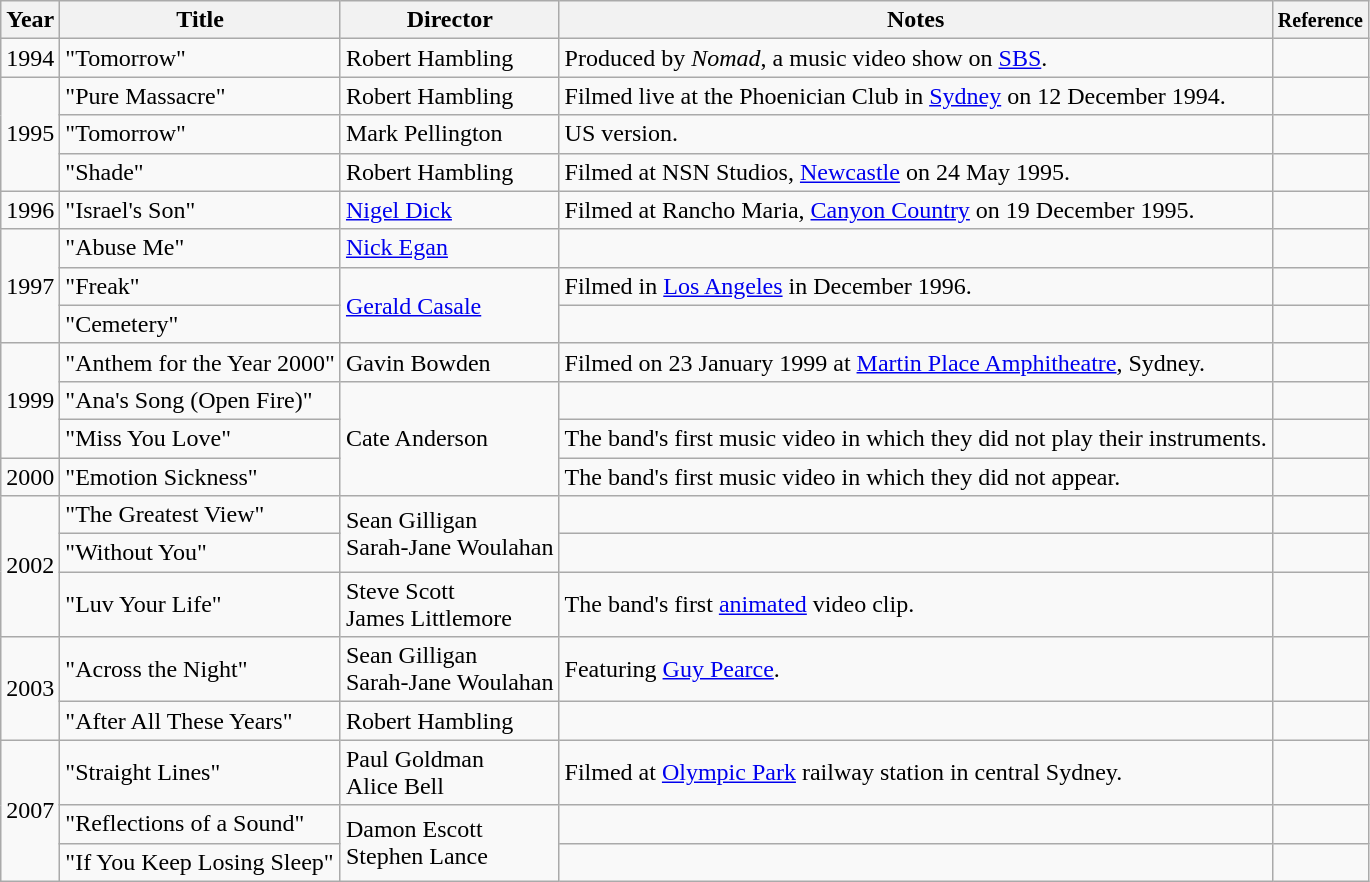<table class="wikitable">
<tr>
<th valign="top">Year</th>
<th valign="top">Title</th>
<th valign="top">Director</th>
<th valign="top">Notes</th>
<th valign="top"><small>Reference</small></th>
</tr>
<tr>
<td>1994</td>
<td>"Tomorrow"</td>
<td>Robert Hambling</td>
<td>Produced by <em>Nomad</em>, a music video show on <a href='#'>SBS</a>.</td>
<td align=center></td>
</tr>
<tr>
<td rowspan=3>1995</td>
<td>"Pure Massacre"</td>
<td>Robert Hambling</td>
<td>Filmed live at the Phoenician Club in <a href='#'>Sydney</a> on 12 December 1994.</td>
<td align=center></td>
</tr>
<tr>
<td>"Tomorrow"</td>
<td>Mark Pellington</td>
<td>US version.</td>
<td align=center></td>
</tr>
<tr>
<td>"Shade"</td>
<td>Robert Hambling</td>
<td>Filmed at NSN Studios, <a href='#'>Newcastle</a> on 24 May 1995.</td>
<td align=center></td>
</tr>
<tr>
<td>1996</td>
<td>"Israel's Son"</td>
<td><a href='#'>Nigel Dick</a></td>
<td>Filmed at Rancho Maria, <a href='#'>Canyon Country</a> on 19 December 1995.</td>
<td align=center></td>
</tr>
<tr>
<td rowspan=3>1997</td>
<td>"Abuse Me"</td>
<td><a href='#'>Nick Egan</a></td>
<td></td>
<td align=center></td>
</tr>
<tr>
<td>"Freak"</td>
<td rowspan=2><a href='#'>Gerald Casale</a></td>
<td>Filmed in <a href='#'>Los Angeles</a> in December 1996.</td>
<td align=center></td>
</tr>
<tr>
<td>"Cemetery"</td>
<td></td>
<td align=center></td>
</tr>
<tr>
<td rowspan=3>1999</td>
<td>"Anthem for the Year 2000"</td>
<td>Gavin Bowden</td>
<td>Filmed on 23 January 1999 at <a href='#'>Martin Place Amphitheatre</a>, Sydney.</td>
<td align=center></td>
</tr>
<tr>
<td>"Ana's Song (Open Fire)"</td>
<td rowspan="3">Cate Anderson</td>
<td></td>
<td align=center></td>
</tr>
<tr>
<td>"Miss You Love"</td>
<td>The band's first music video in which they did not play their instruments.</td>
<td align=center></td>
</tr>
<tr>
<td>2000</td>
<td>"Emotion Sickness"</td>
<td>The band's first music video in which they did not appear.</td>
<td align=center></td>
</tr>
<tr>
<td rowspan=3>2002</td>
<td>"The Greatest View"</td>
<td rowspan=2>Sean Gilligan<br>Sarah-Jane Woulahan</td>
<td></td>
<td align=center></td>
</tr>
<tr>
<td>"Without You"</td>
<td></td>
<td align=center></td>
</tr>
<tr>
<td>"Luv Your Life"</td>
<td>Steve Scott <br>James Littlemore</td>
<td>The band's first <a href='#'>animated</a> video clip.</td>
<td align=center></td>
</tr>
<tr>
<td rowspan=2>2003</td>
<td>"Across the Night"</td>
<td>Sean Gilligan<br>Sarah-Jane Woulahan</td>
<td>Featuring <a href='#'>Guy Pearce</a>.</td>
<td align=center></td>
</tr>
<tr>
<td>"After All These Years"</td>
<td>Robert Hambling</td>
<td></td>
<td align=center></td>
</tr>
<tr>
<td rowspan=3>2007</td>
<td>"Straight Lines"</td>
<td>Paul Goldman<br>Alice Bell</td>
<td>Filmed at <a href='#'>Olympic Park</a> railway station in central Sydney.</td>
<td align=center></td>
</tr>
<tr>
<td>"Reflections of a Sound"</td>
<td rowspan=2>Damon Escott<br>Stephen Lance</td>
<td></td>
<td align=center></td>
</tr>
<tr>
<td>"If You Keep Losing Sleep"</td>
<td></td>
<td align=center></td>
</tr>
</table>
